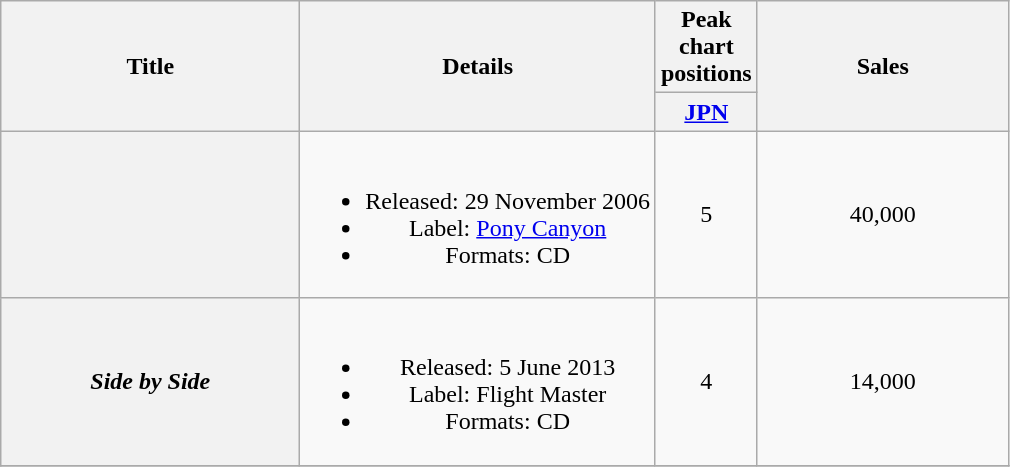<table class="wikitable plainrowheaders" style="text-align:center;">
<tr>
<th rowspan="2" style="width:12em;">Title</th>
<th rowspan="2">Details</th>
<th colspan="1">Peak chart positions</th>
<th rowspan="2" style="width:10em;">Sales</th>
</tr>
<tr>
<th width="30"><a href='#'>JPN</a></th>
</tr>
<tr>
<th scope="row"></th>
<td><br><ul><li>Released: 29 November 2006</li><li>Label: <a href='#'>Pony Canyon</a></li><li>Formats: CD</li></ul></td>
<td>5</td>
<td>40,000</td>
</tr>
<tr>
<th scope="row"><em>Side by Side</em><br></th>
<td><br><ul><li>Released: 5 June 2013</li><li>Label: Flight Master</li><li>Formats: CD</li></ul></td>
<td>4</td>
<td>14,000</td>
</tr>
<tr>
</tr>
</table>
